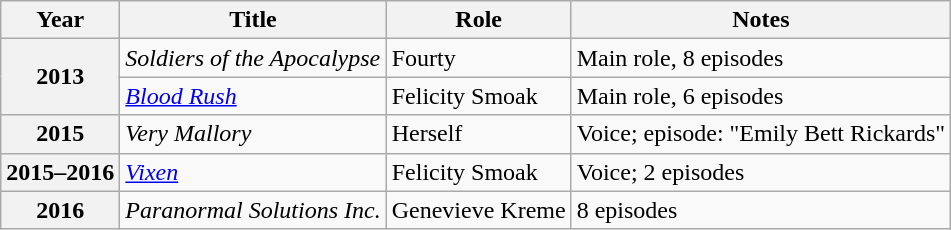<table class="wikitable plainrowheaders sortable">
<tr>
<th scope="col">Year</th>
<th scope="col">Title</th>
<th scope="col">Role</th>
<th scope="col" class="unsortable">Notes</th>
</tr>
<tr>
<th rowspan="2">2013</th>
<td><em>Soldiers of the Apocalypse</em></td>
<td>Fourty</td>
<td>Main role, 8 episodes</td>
</tr>
<tr>
<td><em><a href='#'>Blood Rush</a></em></td>
<td>Felicity Smoak</td>
<td>Main role, 6 episodes</td>
</tr>
<tr>
<th>2015</th>
<td><em>Very Mallory</em></td>
<td>Herself</td>
<td>Voice; episode: "Emily Bett Rickards"</td>
</tr>
<tr>
<th>2015–2016</th>
<td><em><a href='#'>Vixen</a></em></td>
<td>Felicity Smoak</td>
<td>Voice; 2 episodes</td>
</tr>
<tr>
<th>2016</th>
<td><em>Paranormal Solutions Inc.</em></td>
<td>Genevieve Kreme</td>
<td>8 episodes</td>
</tr>
</table>
